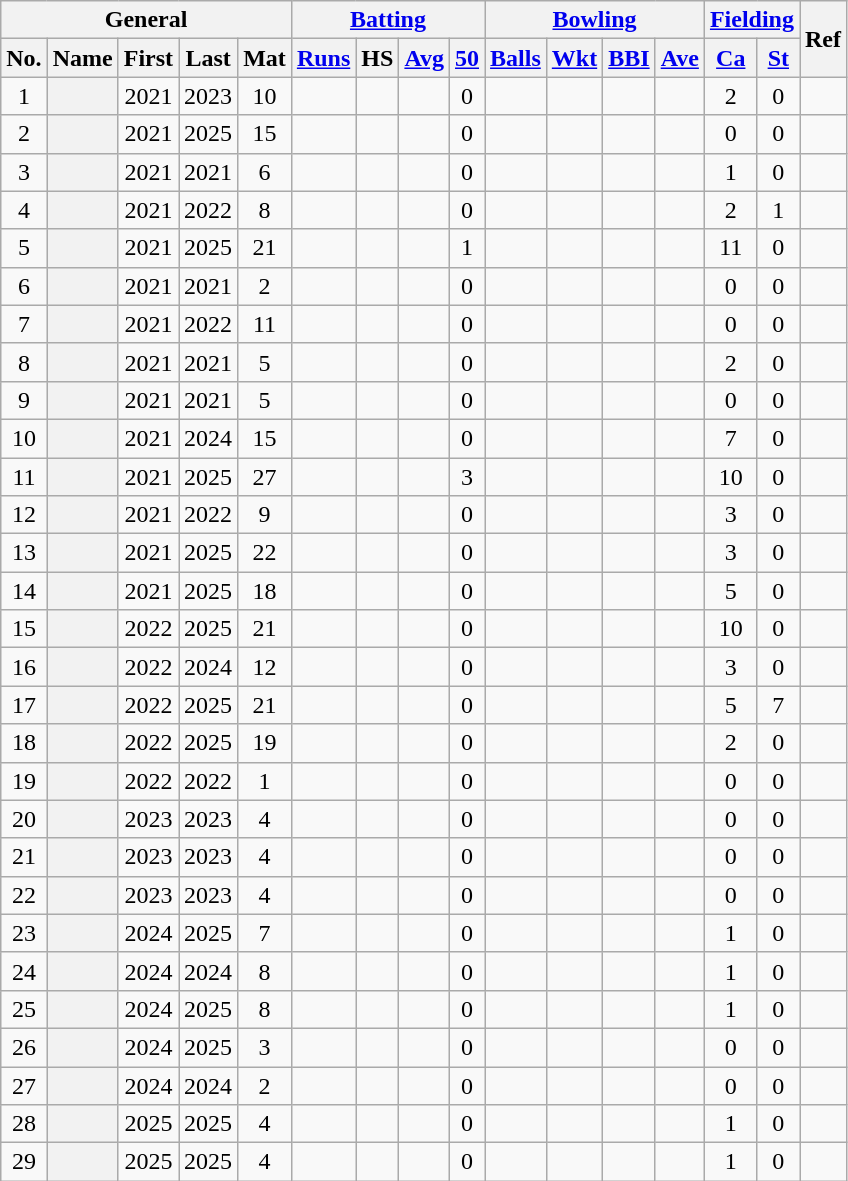<table class="wikitable plainrowheaders sortable">
<tr align="center">
<th scope="col" colspan=5 class="unsortable">General</th>
<th scope="col" colspan=4 class="unsortable"><a href='#'>Batting</a></th>
<th scope="col" colspan=4 class="unsortable"><a href='#'>Bowling</a></th>
<th scope="col" colspan=2 class="unsortable"><a href='#'>Fielding</a></th>
<th scope="col" rowspan=2 class="unsortable">Ref</th>
</tr>
<tr align="center">
<th scope="col">No.</th>
<th scope="col">Name</th>
<th scope="col">First</th>
<th scope="col">Last</th>
<th scope="col">Mat</th>
<th scope="col"><a href='#'>Runs</a></th>
<th scope="col">HS</th>
<th scope="col"><a href='#'>Avg</a></th>
<th scope="col"><a href='#'>50</a></th>
<th scope="col"><a href='#'>Balls</a></th>
<th scope="col"><a href='#'>Wkt</a></th>
<th scope="col"><a href='#'>BBI</a></th>
<th scope="col"><a href='#'>Ave</a></th>
<th scope="col"><a href='#'>Ca</a></th>
<th scope="col"><a href='#'>St</a></th>
</tr>
<tr align="center">
<td>1</td>
<th scope="row" align="left"></th>
<td>2021</td>
<td>2023</td>
<td>10</td>
<td></td>
<td></td>
<td></td>
<td>0</td>
<td></td>
<td></td>
<td></td>
<td></td>
<td>2</td>
<td>0</td>
<td></td>
</tr>
<tr align="center">
<td>2</td>
<th scope="row" align="left"></th>
<td>2021</td>
<td>2025</td>
<td>15</td>
<td></td>
<td></td>
<td></td>
<td>0</td>
<td></td>
<td></td>
<td></td>
<td></td>
<td>0</td>
<td>0</td>
<td></td>
</tr>
<tr align="center">
<td>3</td>
<th scope="row" align="left"></th>
<td>2021</td>
<td>2021</td>
<td>6</td>
<td></td>
<td></td>
<td></td>
<td>0</td>
<td></td>
<td></td>
<td></td>
<td></td>
<td>1</td>
<td>0</td>
<td></td>
</tr>
<tr align="center">
<td>4</td>
<th scope="row" align="left"></th>
<td>2021</td>
<td>2022</td>
<td>8</td>
<td></td>
<td></td>
<td></td>
<td>0</td>
<td></td>
<td></td>
<td></td>
<td></td>
<td>2</td>
<td>1</td>
<td></td>
</tr>
<tr align="center">
<td>5</td>
<th scope="row" align="left"></th>
<td>2021</td>
<td>2025</td>
<td>21</td>
<td></td>
<td></td>
<td></td>
<td>1</td>
<td></td>
<td></td>
<td></td>
<td></td>
<td>11</td>
<td>0</td>
<td></td>
</tr>
<tr align="center">
<td>6</td>
<th scope="row" align="left"></th>
<td>2021</td>
<td>2021</td>
<td>2</td>
<td></td>
<td></td>
<td></td>
<td>0</td>
<td></td>
<td></td>
<td></td>
<td></td>
<td>0</td>
<td>0</td>
<td></td>
</tr>
<tr align="center">
<td>7</td>
<th scope="row" align="left"></th>
<td>2021</td>
<td>2022</td>
<td>11</td>
<td></td>
<td></td>
<td></td>
<td>0</td>
<td></td>
<td></td>
<td></td>
<td></td>
<td>0</td>
<td>0</td>
<td></td>
</tr>
<tr align="center">
<td>8</td>
<th scope="row" align="left"></th>
<td>2021</td>
<td>2021</td>
<td>5</td>
<td></td>
<td></td>
<td></td>
<td>0</td>
<td></td>
<td></td>
<td></td>
<td></td>
<td>2</td>
<td>0</td>
<td></td>
</tr>
<tr align="center">
<td>9</td>
<th scope="row" align="left"></th>
<td>2021</td>
<td>2021</td>
<td>5</td>
<td></td>
<td></td>
<td></td>
<td>0</td>
<td></td>
<td></td>
<td></td>
<td></td>
<td>0</td>
<td>0</td>
<td></td>
</tr>
<tr align="center">
<td>10</td>
<th scope="row" align="left"></th>
<td>2021</td>
<td>2024</td>
<td>15</td>
<td></td>
<td></td>
<td></td>
<td>0</td>
<td></td>
<td></td>
<td></td>
<td></td>
<td>7</td>
<td>0</td>
<td></td>
</tr>
<tr align="center">
<td>11</td>
<th scope="row" align="left"></th>
<td>2021</td>
<td>2025</td>
<td>27</td>
<td></td>
<td></td>
<td></td>
<td>3</td>
<td></td>
<td></td>
<td></td>
<td></td>
<td>10</td>
<td>0</td>
<td></td>
</tr>
<tr align="center">
<td>12</td>
<th scope="row" align="left"></th>
<td>2021</td>
<td>2022</td>
<td>9</td>
<td></td>
<td></td>
<td></td>
<td>0</td>
<td></td>
<td></td>
<td></td>
<td></td>
<td>3</td>
<td>0</td>
<td></td>
</tr>
<tr align="center">
<td>13</td>
<th scope="row" align="left"></th>
<td>2021</td>
<td>2025</td>
<td>22</td>
<td></td>
<td></td>
<td></td>
<td>0</td>
<td></td>
<td></td>
<td></td>
<td></td>
<td>3</td>
<td>0</td>
<td></td>
</tr>
<tr align="center">
<td>14</td>
<th scope="row" align="left"></th>
<td>2021</td>
<td>2025</td>
<td>18</td>
<td></td>
<td></td>
<td></td>
<td>0</td>
<td></td>
<td></td>
<td></td>
<td></td>
<td>5</td>
<td>0</td>
<td></td>
</tr>
<tr align="center">
<td>15</td>
<th scope="row" align="left"></th>
<td>2022</td>
<td>2025</td>
<td>21</td>
<td></td>
<td></td>
<td></td>
<td>0</td>
<td></td>
<td></td>
<td></td>
<td></td>
<td>10</td>
<td>0</td>
<td></td>
</tr>
<tr align="center">
<td>16</td>
<th scope="row" align="left"></th>
<td>2022</td>
<td>2024</td>
<td>12</td>
<td></td>
<td></td>
<td></td>
<td>0</td>
<td></td>
<td></td>
<td></td>
<td></td>
<td>3</td>
<td>0</td>
<td></td>
</tr>
<tr align="center">
<td>17</td>
<th scope="row" align="left"></th>
<td>2022</td>
<td>2025</td>
<td>21</td>
<td></td>
<td></td>
<td></td>
<td>0</td>
<td></td>
<td></td>
<td></td>
<td></td>
<td>5</td>
<td>7</td>
<td></td>
</tr>
<tr align="center">
<td>18</td>
<th scope="row" align="left"></th>
<td>2022</td>
<td>2025</td>
<td>19</td>
<td></td>
<td></td>
<td></td>
<td>0</td>
<td></td>
<td></td>
<td></td>
<td></td>
<td>2</td>
<td>0</td>
<td></td>
</tr>
<tr align="center">
<td>19</td>
<th scope="row" align="left"></th>
<td>2022</td>
<td>2022</td>
<td>1</td>
<td></td>
<td></td>
<td></td>
<td>0</td>
<td></td>
<td></td>
<td></td>
<td></td>
<td>0</td>
<td>0</td>
<td></td>
</tr>
<tr align="center">
<td>20</td>
<th scope="row" align="left"></th>
<td>2023</td>
<td>2023</td>
<td>4</td>
<td></td>
<td></td>
<td></td>
<td>0</td>
<td></td>
<td></td>
<td></td>
<td></td>
<td>0</td>
<td>0</td>
<td></td>
</tr>
<tr align="center">
<td>21</td>
<th scope="row" align="left"></th>
<td>2023</td>
<td>2023</td>
<td>4</td>
<td></td>
<td></td>
<td></td>
<td>0</td>
<td></td>
<td></td>
<td></td>
<td></td>
<td>0</td>
<td>0</td>
<td></td>
</tr>
<tr align="center">
<td>22</td>
<th scope="row" align="left"></th>
<td>2023</td>
<td>2023</td>
<td>4</td>
<td></td>
<td></td>
<td></td>
<td>0</td>
<td></td>
<td></td>
<td></td>
<td></td>
<td>0</td>
<td>0</td>
<td></td>
</tr>
<tr align="center">
<td>23</td>
<th scope="row" align="left"></th>
<td>2024</td>
<td>2025</td>
<td>7</td>
<td></td>
<td></td>
<td></td>
<td>0</td>
<td></td>
<td></td>
<td></td>
<td></td>
<td>1</td>
<td>0</td>
<td></td>
</tr>
<tr align="center">
<td>24</td>
<th scope="row" align="left"></th>
<td>2024</td>
<td>2024</td>
<td>8</td>
<td></td>
<td></td>
<td></td>
<td>0</td>
<td></td>
<td></td>
<td></td>
<td></td>
<td>1</td>
<td>0</td>
<td></td>
</tr>
<tr align="center">
<td>25</td>
<th scope="row" align="left"></th>
<td>2024</td>
<td>2025</td>
<td>8</td>
<td></td>
<td></td>
<td></td>
<td>0</td>
<td></td>
<td></td>
<td></td>
<td></td>
<td>1</td>
<td>0</td>
<td></td>
</tr>
<tr align="center">
<td>26</td>
<th scope="row" align="left"></th>
<td>2024</td>
<td>2025</td>
<td>3</td>
<td></td>
<td></td>
<td></td>
<td>0</td>
<td></td>
<td></td>
<td></td>
<td></td>
<td>0</td>
<td>0</td>
<td></td>
</tr>
<tr align="center">
<td>27</td>
<th scope="row" align="left"></th>
<td>2024</td>
<td>2024</td>
<td>2</td>
<td></td>
<td></td>
<td></td>
<td>0</td>
<td></td>
<td></td>
<td></td>
<td></td>
<td>0</td>
<td>0</td>
<td></td>
</tr>
<tr align="center">
<td>28</td>
<th scope="row" align="left"></th>
<td>2025</td>
<td>2025</td>
<td>4</td>
<td></td>
<td></td>
<td></td>
<td>0</td>
<td></td>
<td></td>
<td></td>
<td></td>
<td>1</td>
<td>0</td>
<td></td>
</tr>
<tr align="center">
<td>29</td>
<th scope="row" align="left"></th>
<td>2025</td>
<td>2025</td>
<td>4</td>
<td></td>
<td></td>
<td></td>
<td>0</td>
<td></td>
<td></td>
<td></td>
<td></td>
<td>1</td>
<td>0</td>
<td></td>
</tr>
</table>
